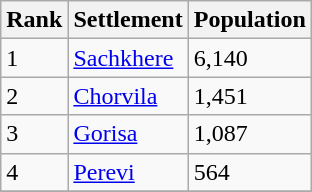<table class="wikitable sortable">
<tr>
<th>Rank</th>
<th>Settlement</th>
<th>Population</th>
</tr>
<tr>
<td>1</td>
<td><a href='#'>Sachkhere</a></td>
<td>6,140</td>
</tr>
<tr>
<td>2</td>
<td><a href='#'>Chorvila</a></td>
<td>1,451</td>
</tr>
<tr>
<td>3</td>
<td><a href='#'>Gorisa</a></td>
<td>1,087</td>
</tr>
<tr>
<td>4</td>
<td><a href='#'>Perevi</a></td>
<td>564</td>
</tr>
<tr>
</tr>
</table>
